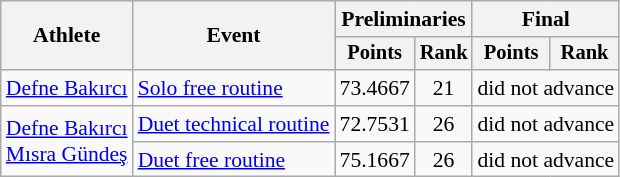<table class=wikitable style="font-size:90%">
<tr>
<th rowspan="2">Athlete</th>
<th rowspan="2">Event</th>
<th colspan="2">Preliminaries</th>
<th colspan="2">Final</th>
</tr>
<tr style="font-size:95%">
<th>Points</th>
<th>Rank</th>
<th>Points</th>
<th>Rank</th>
</tr>
<tr align=center>
<td align=left><a href='#'>Defne Bakırcı</a></td>
<td align=left><a href='#'>Solo free routine</a></td>
<td>73.4667</td>
<td>21</td>
<td colspan=2>did not advance</td>
</tr>
<tr align=center>
<td align=left rowspan=2><a href='#'>Defne Bakırcı</a><br><a href='#'>Mısra Gündeş</a></td>
<td align=left><a href='#'>Duet technical routine</a></td>
<td>72.7531</td>
<td>26</td>
<td colspan=2>did not advance</td>
</tr>
<tr align=center>
<td align=left><a href='#'>Duet free routine</a></td>
<td>75.1667</td>
<td>26</td>
<td colspan=2>did not advance</td>
</tr>
</table>
